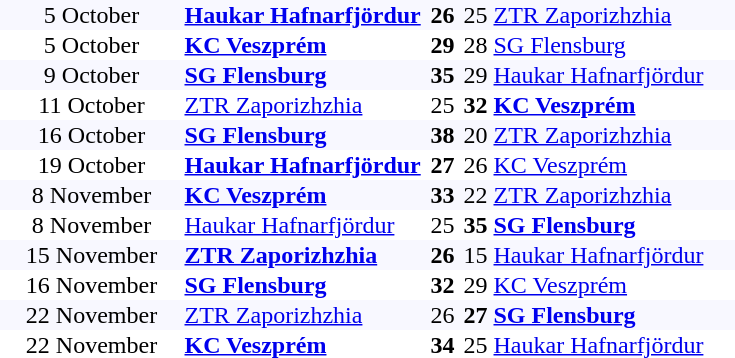<table border="0" cellspacing="0" cellpadding="1">
<tr align="center"  bgcolor="#F8F8FF">
<td width="120">5 October</td>
<td width="160" align="left"><strong><a href='#'>Haukar Hafnarfjördur</a></strong></td>
<td width="20"><strong>26</strong></td>
<td width="20">25</td>
<td width="160" align="left"><a href='#'>ZTR Zaporizhzhia</a></td>
</tr>
<tr align="center">
<td width="120">5 October</td>
<td width="160" align="left"><strong><a href='#'>KC Veszprém</a></strong></td>
<td width="20"><strong>29</strong></td>
<td width="20">28</td>
<td width="160" align="left"><a href='#'>SG Flensburg</a></td>
</tr>
<tr align="center"  bgcolor="#F8F8FF">
<td width="120">9 October</td>
<td width="160" align="left"><strong><a href='#'>SG Flensburg</a></strong></td>
<td width="20"><strong>35</strong></td>
<td width="20">29</td>
<td width="160" align="left"><a href='#'>Haukar Hafnarfjördur</a></td>
</tr>
<tr align="center">
<td width="120">11 October</td>
<td width="160" align="left"><a href='#'>ZTR Zaporizhzhia</a></td>
<td width="20">25</td>
<td width="20"><strong>32</strong></td>
<td width="160" align="left"><strong><a href='#'>KC Veszprém</a></strong></td>
</tr>
<tr align="center" bgcolor="#F8F8FF">
<td width="120">16 October</td>
<td width="160" align="left"><strong><a href='#'>SG Flensburg</a></strong></td>
<td width="20"><strong>38</strong></td>
<td width="20">20</td>
<td width="160" align="left"><a href='#'>ZTR Zaporizhzhia</a></td>
</tr>
<tr align="center">
<td width="120">19 October</td>
<td width="160" align="left"><strong><a href='#'>Haukar Hafnarfjördur</a></strong></td>
<td width="20"><strong>27</strong></td>
<td width="20">26</td>
<td width="160" align="left"><a href='#'>KC Veszprém</a></td>
</tr>
<tr align="center"  bgcolor="#F8F8FF">
<td width="120">8 November</td>
<td width="160" align="left"><strong><a href='#'>KC Veszprém</a></strong></td>
<td width="20"><strong>33</strong></td>
<td width="20">22</td>
<td width="160" align="left"><a href='#'>ZTR Zaporizhzhia</a></td>
</tr>
<tr align="center">
<td width="120">8 November</td>
<td width="160" align="left"><a href='#'>Haukar Hafnarfjördur</a></td>
<td width="20">25</td>
<td width="20"><strong>35</strong></td>
<td width="160" align="left"><strong><a href='#'>SG Flensburg</a></strong></td>
</tr>
<tr align="center"  bgcolor="#F8F8FF">
<td width="120">15 November</td>
<td width="160" align="left"><strong><a href='#'>ZTR Zaporizhzhia</a></strong></td>
<td width="20"><strong>26</strong></td>
<td width="20">15</td>
<td width="160" align="left"><a href='#'>Haukar Hafnarfjördur</a></td>
</tr>
<tr align="center">
<td width="120">16 November</td>
<td width="160" align="left"><strong><a href='#'>SG Flensburg</a></strong></td>
<td width="20"><strong>32</strong></td>
<td width="20">29</td>
<td width="160" align="left"><a href='#'>KC Veszprém</a></td>
</tr>
<tr align="center" bgcolor="#F8F8FF">
<td width="120">22 November</td>
<td width="160" align="left"><a href='#'>ZTR Zaporizhzhia</a></td>
<td width="20">26</td>
<td width="20"><strong>27</strong></td>
<td width="160" align="left"><strong><a href='#'>SG Flensburg</a></strong></td>
</tr>
<tr align="center">
<td width="120">22 November</td>
<td width="160" align="left"><strong><a href='#'>KC Veszprém</a></strong></td>
<td width="20"><strong>34</strong></td>
<td width="20">25</td>
<td width="160" align="left"><a href='#'>Haukar Hafnarfjördur</a></td>
</tr>
</table>
